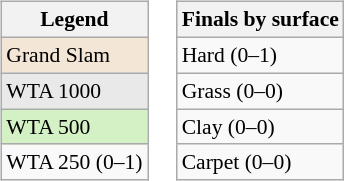<table>
<tr valign=top>
<td><br><table class="wikitable" style="font-size:90%">
<tr>
<th>Legend</th>
</tr>
<tr>
<td style="background:#f3e6d7;">Grand Slam</td>
</tr>
<tr>
<td style="background:#e9e9e9;">WTA 1000</td>
</tr>
<tr>
<td style="background:#d4f1c5;">WTA 500</td>
</tr>
<tr>
<td>WTA 250 (0–1)</td>
</tr>
</table>
</td>
<td><br><table class="wikitable" style="font-size:90%">
<tr>
<th>Finals by surface</th>
</tr>
<tr>
<td>Hard (0–1)</td>
</tr>
<tr>
<td>Grass (0–0)</td>
</tr>
<tr>
<td>Clay (0–0)</td>
</tr>
<tr>
<td>Carpet (0–0)</td>
</tr>
</table>
</td>
</tr>
</table>
